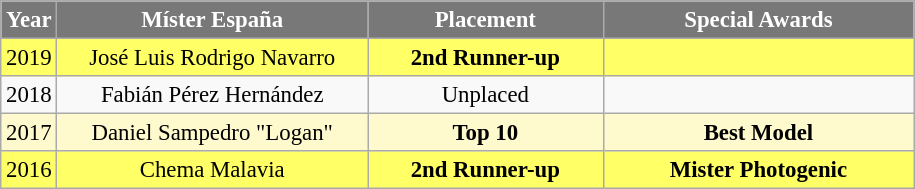<table class="wikitable sortable" style="font-size: 95%; text-align:center">
<tr>
<th width="20" style="background-color:#787878;color:#FFFFFF;">Year</th>
<th width="200" style="background-color:#787878;color:#FFFFFF;">Míster España</th>
<th width="150" style="background-color:#787878;color:#FFFFFF;">Placement</th>
<th width="200" style="background-color:#787878;color:#FFFFFF;">Special Awards</th>
</tr>
<tr style="background-color:#FFFF66;">
<td>2019</td>
<td>José Luis Rodrigo Navarro</td>
<td><strong>2nd Runner-up</strong></td>
<td></td>
</tr>
<tr>
<td>2018</td>
<td>Fabián Pérez Hernández</td>
<td>Unplaced</td>
<td></td>
</tr>
<tr style="background-color:#FFFACD">
<td>2017</td>
<td>Daniel Sampedro "Logan"</td>
<td><strong>Top 10</strong></td>
<td><strong>Best Model</strong></td>
</tr>
<tr style="background-color:#FFFF66;">
<td>2016</td>
<td>Chema Malavia</td>
<td><strong>2nd Runner-up</strong></td>
<td><strong>Mister Photogenic</strong></td>
</tr>
</table>
